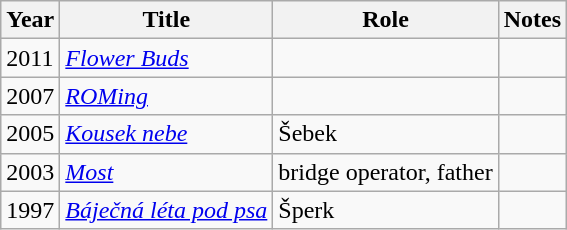<table class="wikitable sortable">
<tr>
<th>Year</th>
<th>Title</th>
<th>Role</th>
<th class="unsortable">Notes</th>
</tr>
<tr>
<td>2011</td>
<td><em><a href='#'>Flower Buds</a></em></td>
<td></td>
<td></td>
</tr>
<tr>
<td>2007</td>
<td><em><a href='#'>ROMing</a></em></td>
<td></td>
<td></td>
</tr>
<tr>
<td>2005</td>
<td><em><a href='#'>Kousek nebe</a></em></td>
<td>Šebek</td>
<td></td>
</tr>
<tr>
<td>2003</td>
<td><em><a href='#'>Most</a></em></td>
<td>bridge operator, father</td>
<td></td>
</tr>
<tr>
<td>1997</td>
<td><em><a href='#'>Báječná léta pod psa</a></em></td>
<td>Šperk</td>
<td></td>
</tr>
</table>
